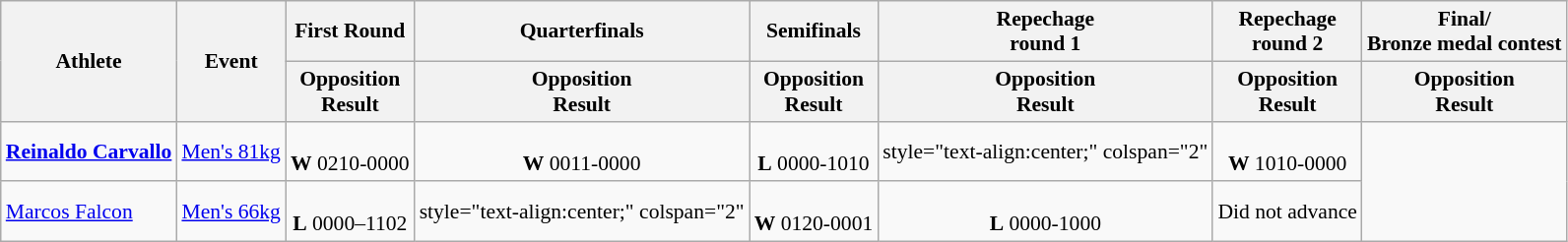<table class= wikitable style="font-size:90%">
<tr>
<th rowspan="2">Athlete</th>
<th rowspan="2">Event</th>
<th>First Round</th>
<th>Quarterfinals</th>
<th>Semifinals</th>
<th>Repechage <br>round 1</th>
<th>Repechage <br>round 2</th>
<th>Final/<br>Bronze medal contest</th>
</tr>
<tr>
<th>Opposition<br>Result</th>
<th>Opposition<br>Result</th>
<th>Opposition<br>Result</th>
<th>Opposition<br>Result</th>
<th>Opposition<br>Result</th>
<th>Opposition<br>Result</th>
</tr>
<tr>
<td><strong><a href='#'>Reinaldo Carvallo</a></strong></td>
<td style="text-align:center;"><a href='#'>Men's 81kg</a></td>
<td style="text-align:center;"><br> <strong>W</strong> 0210-0000</td>
<td style="text-align:center;"><br> <strong>W</strong> 0011-0000</td>
<td style="text-align:center;"><br> <strong>L</strong> 0000-1010</td>
<td>style="text-align:center;" colspan="2" </td>
<td style="text-align:center;"><br> <strong>W</strong> 1010-0000 </td>
</tr>
<tr>
<td><a href='#'>Marcos Falcon</a></td>
<td style="text-align:center;"><a href='#'>Men's 66kg</a></td>
<td style="text-align:center;"><br> <strong>L</strong> 0000–1102</td>
<td>style="text-align:center;" colspan="2" </td>
<td style="text-align:center;"><br> <strong>W</strong> 0120-0001</td>
<td style="text-align:center;"><br> <strong>L</strong> 0000-1000</td>
<td style="text-align:center;">Did not advance</td>
</tr>
</table>
